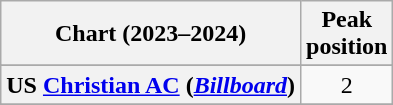<table class="wikitable sortable plainrowheaders" style="text-align:center">
<tr>
<th scope="col">Chart (2023–2024)</th>
<th scope="col">Peak<br> position</th>
</tr>
<tr>
</tr>
<tr>
</tr>
<tr>
<th scope="row">US <a href='#'>Christian AC</a> (<em><a href='#'>Billboard</a></em>)</th>
<td>2</td>
</tr>
<tr>
</tr>
</table>
